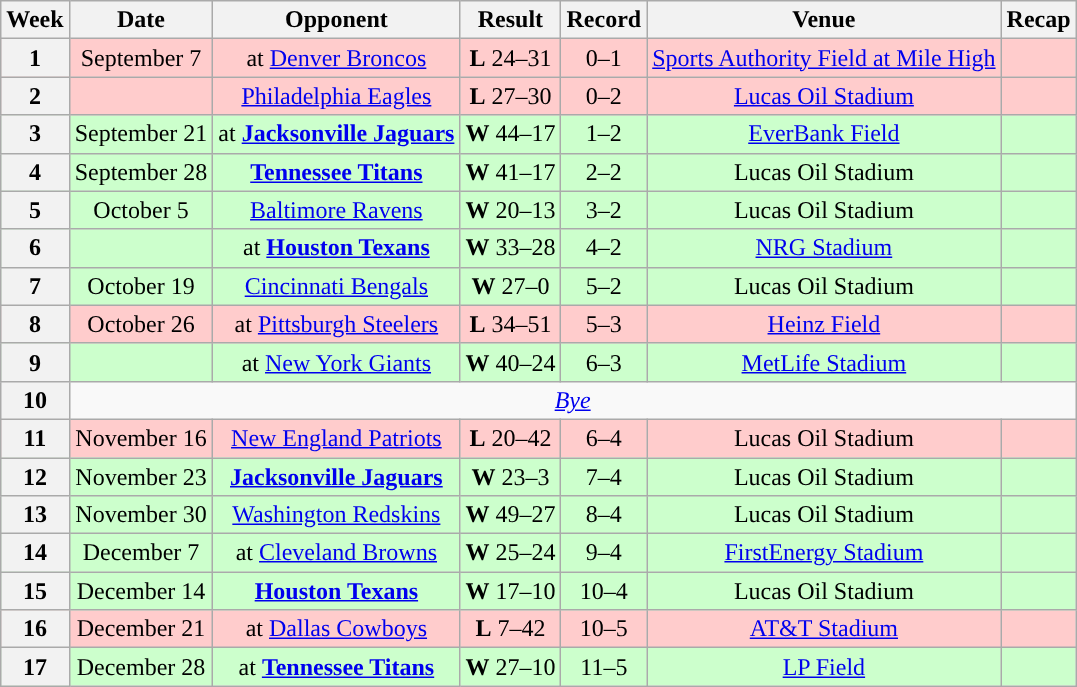<table class="wikitable" style="text-align:center">
<tr>
<th>Week</th>
<th>Date</th>
<th>Opponent</th>
<th>Result</th>
<th>Record</th>
<th>Venue</th>
<th>Recap</th>
</tr>
<tr style="background:#fcc">
<th>1</th>
<td>September 7</td>
<td>at <a href='#'>Denver Broncos</a></td>
<td><strong>L</strong> 24–31</td>
<td>0–1</td>
<td><a href='#'>Sports Authority Field at Mile High</a></td>
<td></td>
</tr>
<tr style="background:#fcc">
<th>2</th>
<td></td>
<td><a href='#'>Philadelphia Eagles</a></td>
<td><strong>L</strong> 27–30</td>
<td>0–2</td>
<td><a href='#'>Lucas Oil Stadium</a></td>
<td></td>
</tr>
<tr style="background:#cfc">
<th>3</th>
<td>September 21</td>
<td>at <strong><a href='#'>Jacksonville Jaguars</a></strong></td>
<td><strong>W</strong> 44–17</td>
<td>1–2</td>
<td><a href='#'>EverBank Field</a></td>
<td></td>
</tr>
<tr style="background:#cfc">
<th>4</th>
<td>September 28</td>
<td><strong><a href='#'>Tennessee Titans</a></strong></td>
<td><strong>W</strong> 41–17</td>
<td>2–2</td>
<td>Lucas Oil Stadium</td>
<td></td>
</tr>
<tr style="background:#cfc">
<th>5</th>
<td>October 5</td>
<td><a href='#'>Baltimore Ravens</a></td>
<td><strong>W</strong> 20–13</td>
<td>3–2</td>
<td>Lucas Oil Stadium</td>
<td></td>
</tr>
<tr style="background:#cfc">
<th>6</th>
<td></td>
<td>at <strong><a href='#'>Houston Texans</a></strong></td>
<td><strong>W</strong> 33–28</td>
<td>4–2</td>
<td><a href='#'>NRG Stadium</a></td>
<td></td>
</tr>
<tr style="background:#cfc">
<th>7</th>
<td>October 19</td>
<td><a href='#'>Cincinnati Bengals</a></td>
<td><strong>W</strong> 27–0</td>
<td>5–2</td>
<td>Lucas Oil Stadium</td>
<td></td>
</tr>
<tr style="background:#fcc">
<th>8</th>
<td>October 26</td>
<td>at <a href='#'>Pittsburgh Steelers</a></td>
<td><strong>L</strong> 34–51</td>
<td>5–3</td>
<td><a href='#'>Heinz Field</a></td>
<td></td>
</tr>
<tr style="background:#cfc">
<th>9</th>
<td></td>
<td>at <a href='#'>New York Giants</a></td>
<td><strong>W</strong> 40–24</td>
<td>6–3</td>
<td><a href='#'>MetLife Stadium</a></td>
<td></td>
</tr>
<tr>
<th>10</th>
<td colspan="6"><em><a href='#'>Bye</a></em></td>
</tr>
<tr style="background:#fcc">
<th>11</th>
<td>November 16</td>
<td><a href='#'>New England Patriots</a></td>
<td><strong>L</strong> 20–42</td>
<td>6–4</td>
<td>Lucas Oil Stadium</td>
<td></td>
</tr>
<tr style="background:#cfc">
<th>12</th>
<td>November 23</td>
<td><strong><a href='#'>Jacksonville Jaguars</a></strong></td>
<td><strong>W</strong> 23–3</td>
<td>7–4</td>
<td>Lucas Oil Stadium</td>
<td></td>
</tr>
<tr style="background:#cfc">
<th>13</th>
<td>November 30</td>
<td><a href='#'>Washington Redskins</a></td>
<td><strong>W</strong> 49–27</td>
<td>8–4</td>
<td>Lucas Oil Stadium</td>
<td></td>
</tr>
<tr style="background:#cfc">
<th>14</th>
<td>December 7</td>
<td>at <a href='#'>Cleveland Browns</a></td>
<td><strong>W</strong> 25–24</td>
<td>9–4</td>
<td><a href='#'>FirstEnergy Stadium</a></td>
<td></td>
</tr>
<tr style="background:#cfc">
<th>15</th>
<td>December 14</td>
<td><strong><a href='#'>Houston Texans</a></strong></td>
<td><strong>W</strong> 17–10</td>
<td>10–4</td>
<td>Lucas Oil Stadium</td>
<td></td>
</tr>
<tr style="background:#fcc">
<th>16</th>
<td>December 21</td>
<td>at <a href='#'>Dallas Cowboys</a></td>
<td><strong>L</strong> 7–42</td>
<td>10–5</td>
<td><a href='#'>AT&T Stadium</a></td>
<td></td>
</tr>
<tr style="background:#cfc">
<th>17</th>
<td>December 28</td>
<td>at <strong><a href='#'>Tennessee Titans</a></strong></td>
<td><strong>W</strong> 27–10</td>
<td>11–5</td>
<td><a href='#'>LP Field</a></td>
<td></td>
</tr>
</table>
